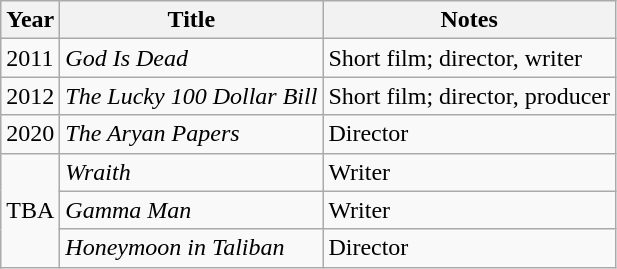<table class="wikitable sortable">
<tr>
<th>Year</th>
<th>Title</th>
<th class="unsortable">Notes</th>
</tr>
<tr>
<td>2011</td>
<td><em>God Is Dead</em></td>
<td>Short film; director, writer</td>
</tr>
<tr>
<td>2012</td>
<td><em>The Lucky 100 Dollar Bill</em></td>
<td>Short film; director, producer</td>
</tr>
<tr>
<td>2020</td>
<td><em>The Aryan Papers</em></td>
<td>Director</td>
</tr>
<tr>
<td rowspan="3">TBA</td>
<td><em>Wraith</em></td>
<td>Writer</td>
</tr>
<tr>
<td><em>Gamma Man</em></td>
<td>Writer</td>
</tr>
<tr>
<td><em>Honeymoon in Taliban</em></td>
<td>Director</td>
</tr>
</table>
